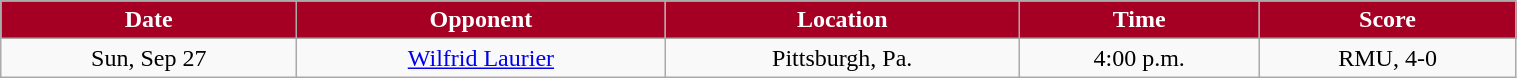<table class="wikitable" style="width:80%;">
<tr style="text-align:center; background:#a50024; color:white;">
<td><strong>Date</strong></td>
<td><strong>Opponent</strong></td>
<td><strong>Location</strong></td>
<td><strong>Time</strong></td>
<td><strong>Score</strong></td>
</tr>
<tr style="text-align:center;" bgcolor="">
<td>Sun, Sep 27</td>
<td><a href='#'>Wilfrid Laurier</a></td>
<td>Pittsburgh, Pa.</td>
<td>4:00 p.m.</td>
<td>RMU, 4-0</td>
</tr>
</table>
